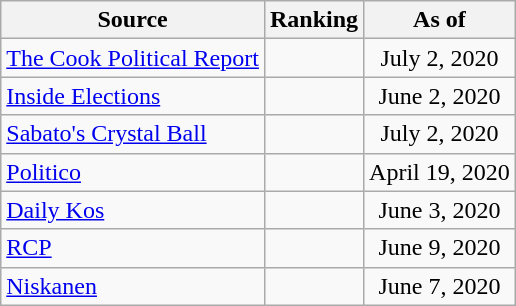<table class="wikitable" style="text-align:center">
<tr>
<th>Source</th>
<th>Ranking</th>
<th>As of</th>
</tr>
<tr>
<td align=left><a href='#'>The Cook Political Report</a></td>
<td></td>
<td>July 2, 2020</td>
</tr>
<tr>
<td align=left><a href='#'>Inside Elections</a></td>
<td></td>
<td>June 2, 2020</td>
</tr>
<tr>
<td align=left><a href='#'>Sabato's Crystal Ball</a></td>
<td></td>
<td>July 2, 2020</td>
</tr>
<tr>
<td align="left"><a href='#'>Politico</a></td>
<td></td>
<td>April 19, 2020</td>
</tr>
<tr>
<td align="left"><a href='#'>Daily Kos</a></td>
<td></td>
<td>June 3, 2020</td>
</tr>
<tr>
<td align="left"><a href='#'>RCP</a></td>
<td></td>
<td>June 9, 2020</td>
</tr>
<tr>
<td align="left"><a href='#'>Niskanen</a></td>
<td></td>
<td>June 7, 2020</td>
</tr>
</table>
